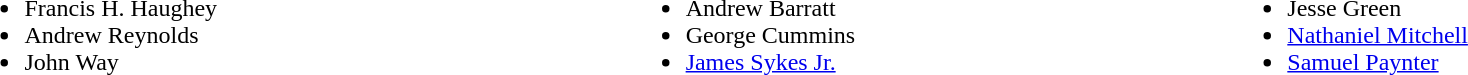<table width=100%>
<tr valign=top>
<td><br><ul><li>Francis H. Haughey</li><li>Andrew Reynolds</li><li>John Way</li></ul></td>
<td><br><ul><li>Andrew Barratt</li><li>George Cummins</li><li><a href='#'>James Sykes Jr.</a></li></ul></td>
<td><br><ul><li>Jesse Green</li><li><a href='#'>Nathaniel Mitchell</a></li><li><a href='#'>Samuel Paynter</a></li></ul></td>
</tr>
</table>
